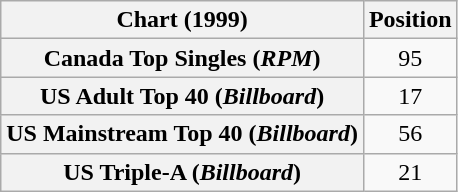<table class="wikitable sortable plainrowheaders" style="text-align:center">
<tr>
<th scope="col">Chart (1999)</th>
<th scope="col">Position</th>
</tr>
<tr>
<th scope="row">Canada Top Singles (<em>RPM</em>)</th>
<td>95</td>
</tr>
<tr>
<th scope="row">US Adult Top 40 (<em>Billboard</em>)</th>
<td>17</td>
</tr>
<tr>
<th scope="row">US Mainstream Top 40 (<em>Billboard</em>)</th>
<td>56</td>
</tr>
<tr>
<th scope="row">US Triple-A (<em>Billboard</em>)</th>
<td>21</td>
</tr>
</table>
